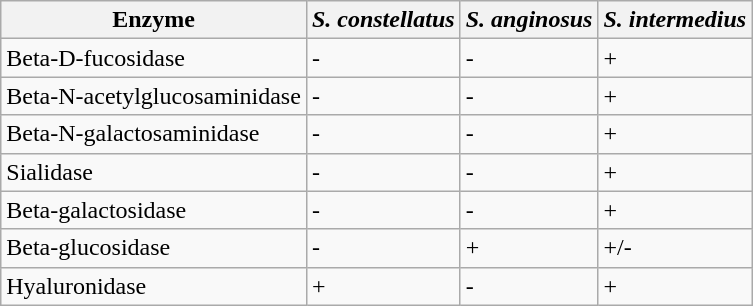<table class="wikitable">
<tr>
<th>Enzyme</th>
<th><em>S. constellatus</em></th>
<th><em>S. anginosus</em></th>
<th><em>S. intermedius</em></th>
</tr>
<tr>
<td>Beta-D-fucosidase</td>
<td>-</td>
<td>-</td>
<td>+</td>
</tr>
<tr>
<td>Beta-N-acetylglucosaminidase</td>
<td>-</td>
<td>-</td>
<td>+</td>
</tr>
<tr>
<td>Beta-N-galactosaminidase</td>
<td>-</td>
<td>-</td>
<td>+</td>
</tr>
<tr>
<td>Sialidase</td>
<td>-</td>
<td>-</td>
<td>+</td>
</tr>
<tr>
<td>Beta-galactosidase</td>
<td>-</td>
<td>-</td>
<td>+</td>
</tr>
<tr>
<td>Beta-glucosidase</td>
<td>-</td>
<td>+</td>
<td>+/-</td>
</tr>
<tr>
<td>Hyaluronidase</td>
<td>+</td>
<td>-</td>
<td>+</td>
</tr>
</table>
